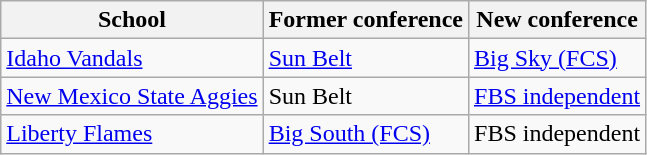<table class="wikitable sortable">
<tr>
<th>School</th>
<th>Former conference</th>
<th>New conference</th>
</tr>
<tr>
<td><a href='#'>Idaho Vandals</a></td>
<td><a href='#'>Sun Belt</a></td>
<td><a href='#'>Big Sky (FCS)</a></td>
</tr>
<tr>
<td><a href='#'>New Mexico State Aggies</a></td>
<td>Sun Belt</td>
<td><a href='#'>FBS independent</a></td>
</tr>
<tr>
<td><a href='#'>Liberty Flames</a></td>
<td><a href='#'>Big South (FCS)</a></td>
<td>FBS independent</td>
</tr>
</table>
